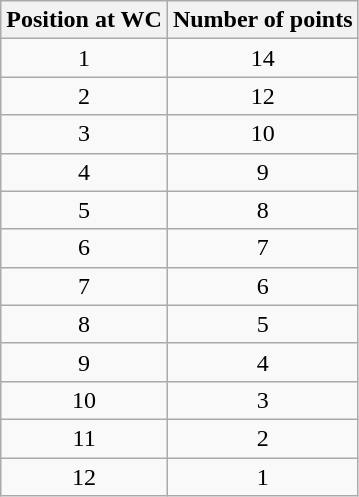<table class="wikitable" style="text-align:center">
<tr>
<th>Position at WC</th>
<th>Number of points</th>
</tr>
<tr>
<td>1</td>
<td>14</td>
</tr>
<tr>
<td>2</td>
<td>12</td>
</tr>
<tr>
<td>3</td>
<td>10</td>
</tr>
<tr>
<td>4</td>
<td>9</td>
</tr>
<tr>
<td>5</td>
<td>8</td>
</tr>
<tr>
<td>6</td>
<td>7</td>
</tr>
<tr>
<td>7</td>
<td>6</td>
</tr>
<tr>
<td>8</td>
<td>5</td>
</tr>
<tr>
<td>9</td>
<td>4</td>
</tr>
<tr>
<td>10</td>
<td>3</td>
</tr>
<tr>
<td>11</td>
<td>2</td>
</tr>
<tr>
<td>12</td>
<td>1</td>
</tr>
</table>
